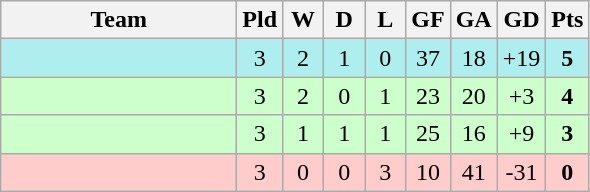<table class="wikitable" style="text-align:center;">
<tr>
<th width=150>Team</th>
<th width=20>Pld</th>
<th width=20>W</th>
<th width=20>D</th>
<th width=20>L</th>
<th width=20>GF</th>
<th width=20>GA</th>
<th width=20>GD</th>
<th width=20>Pts</th>
</tr>
<tr bgcolor="#afeeee">
<td align="left"></td>
<td>3</td>
<td>2</td>
<td>1</td>
<td>0</td>
<td>37</td>
<td>18</td>
<td>+19</td>
<td><strong>5</strong></td>
</tr>
<tr bgcolor="#ccffcc">
<td align="left"></td>
<td>3</td>
<td>2</td>
<td>0</td>
<td>1</td>
<td>23</td>
<td>20</td>
<td>+3</td>
<td><strong>4</strong></td>
</tr>
<tr bgcolor="#ccffcc">
<td align="left"></td>
<td>3</td>
<td>1</td>
<td>1</td>
<td>1</td>
<td>25</td>
<td>16</td>
<td>+9</td>
<td><strong>3</strong></td>
</tr>
<tr bgcolor="#ffcccc">
<td align="left"></td>
<td>3</td>
<td>0</td>
<td>0</td>
<td>3</td>
<td>10</td>
<td>41</td>
<td>-31</td>
<td><strong>0</strong></td>
</tr>
</table>
